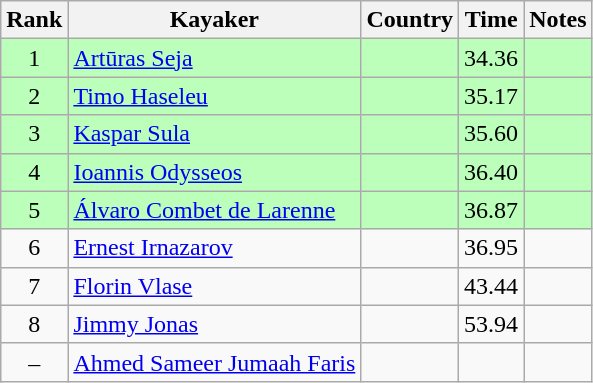<table class="wikitable" style="text-align:center">
<tr>
<th>Rank</th>
<th>Kayaker</th>
<th>Country</th>
<th>Time</th>
<th>Notes</th>
</tr>
<tr bgcolor=bbffbb>
<td>1</td>
<td align="left"><a href='#'>Artūras Seja</a></td>
<td align="left"></td>
<td>34.36</td>
<td></td>
</tr>
<tr bgcolor=bbffbb>
<td>2</td>
<td align="left"><a href='#'>Timo Haseleu</a></td>
<td align="left"></td>
<td>35.17</td>
<td></td>
</tr>
<tr bgcolor=bbffbb>
<td>3</td>
<td align="left"><a href='#'>Kaspar Sula</a></td>
<td align="left"></td>
<td>35.60</td>
<td></td>
</tr>
<tr bgcolor=bbffbb>
<td>4</td>
<td align="left"><a href='#'>Ioannis Odysseos</a></td>
<td align="left"></td>
<td>36.40</td>
<td></td>
</tr>
<tr bgcolor=bbffbb>
<td>5</td>
<td align="left"><a href='#'>Álvaro Combet de Larenne</a></td>
<td align="left"></td>
<td>36.87</td>
<td></td>
</tr>
<tr>
<td>6</td>
<td align="left"><a href='#'>Ernest Irnazarov</a></td>
<td align="left"></td>
<td>36.95</td>
<td></td>
</tr>
<tr>
<td>7</td>
<td align="left"><a href='#'>Florin Vlase</a></td>
<td align="left"></td>
<td>43.44</td>
<td></td>
</tr>
<tr>
<td>8</td>
<td align="left"><a href='#'>Jimmy Jonas</a></td>
<td align="left"></td>
<td>53.94</td>
<td></td>
</tr>
<tr>
<td>–</td>
<td align="left"><a href='#'>Ahmed Sameer Jumaah Faris</a></td>
<td align="left"></td>
<td></td>
<td></td>
</tr>
</table>
